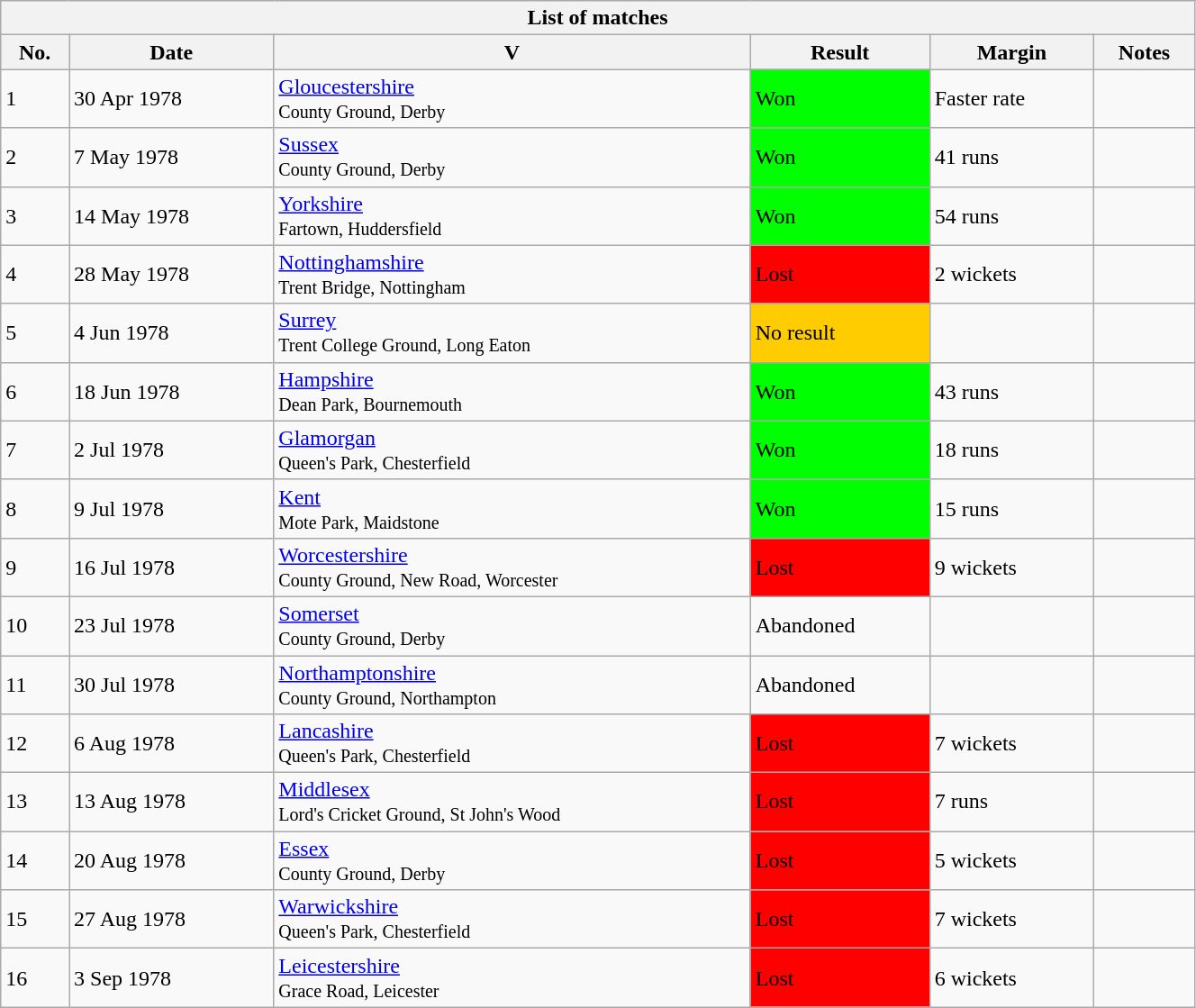<table class="wikitable" width="70%">
<tr>
<th bgcolor="#efefef" colspan=6>List of matches</th>
</tr>
<tr bgcolor="#efefef">
<th>No.</th>
<th>Date</th>
<th>V</th>
<th>Result</th>
<th>Margin</th>
<th>Notes</th>
</tr>
<tr>
<td>1</td>
<td>30 Apr 1978</td>
<td><a href='#'>Gloucestershire</a> <br><small>County Ground, Derby </small></td>
<td bgcolor="#00FF00">Won</td>
<td>Faster rate</td>
<td></td>
</tr>
<tr>
<td>2</td>
<td>7 May 1978</td>
<td><a href='#'>Sussex</a> <br><small>County Ground, Derby </small></td>
<td bgcolor="#00FF00">Won</td>
<td>41 runs</td>
<td></td>
</tr>
<tr>
<td>3</td>
<td>14 May 1978</td>
<td><a href='#'>Yorkshire</a><br><small>Fartown, Huddersfield </small></td>
<td bgcolor="#00FF00">Won</td>
<td>54 runs</td>
<td></td>
</tr>
<tr>
<td>4</td>
<td>28 May 1978</td>
<td><a href='#'>Nottinghamshire</a> <br><small>Trent Bridge, Nottingham </small></td>
<td bgcolor="#FF0000">Lost</td>
<td>2 wickets</td>
<td></td>
</tr>
<tr>
<td>5</td>
<td>4 Jun 1978</td>
<td><a href='#'>Surrey</a><br><small>Trent College Ground, Long Eaton </small></td>
<td bgcolor="#FFCC00">No result</td>
<td></td>
<td></td>
</tr>
<tr>
<td>6</td>
<td>18 Jun 1978</td>
<td><a href='#'>Hampshire</a><br><small>Dean Park, Bournemouth </small></td>
<td bgcolor="#00FF00">Won</td>
<td>43 runs</td>
<td></td>
</tr>
<tr>
<td>7</td>
<td>2 Jul 1978</td>
<td><a href='#'>Glamorgan</a> <br> <small>Queen's Park, Chesterfield </small></td>
<td bgcolor="#00FF00">Won</td>
<td>18 runs</td>
<td></td>
</tr>
<tr>
<td>8</td>
<td>9 Jul 1978</td>
<td><a href='#'>Kent</a> <br><small>Mote Park, Maidstone </small></td>
<td bgcolor="#00FF00">Won</td>
<td>15 runs</td>
<td></td>
</tr>
<tr>
<td>9</td>
<td>16 Jul 1978</td>
<td><a href='#'>Worcestershire</a><br><small>County Ground, New Road, Worcester </small></td>
<td bgcolor="#FF0000">Lost</td>
<td>9 wickets</td>
<td></td>
</tr>
<tr>
<td>10</td>
<td>23 Jul 1978</td>
<td><a href='#'>Somerset</a><br><small>County Ground, Derby </small></td>
<td>Abandoned</td>
<td></td>
<td></td>
</tr>
<tr>
<td>11</td>
<td>30 Jul 1978</td>
<td><a href='#'>Northamptonshire</a> <br><small>County Ground, Northampton </small></td>
<td>Abandoned</td>
<td></td>
<td></td>
</tr>
<tr>
<td>12</td>
<td>6 Aug 1978</td>
<td><a href='#'>Lancashire</a> <br><small>Queen's Park, Chesterfield </small></td>
<td bgcolor="#FF0000">Lost</td>
<td>7 wickets</td>
<td></td>
</tr>
<tr>
<td>13</td>
<td>13 Aug 1978</td>
<td><a href='#'>Middlesex</a> <br><small>Lord's Cricket Ground, St John's Wood </small></td>
<td bgcolor="#FF0000">Lost</td>
<td>7 runs</td>
<td></td>
</tr>
<tr>
<td>14</td>
<td>20 Aug 1978</td>
<td><a href='#'>Essex</a> <br><small>County Ground, Derby </small></td>
<td bgcolor="#FF0000">Lost</td>
<td>5 wickets</td>
<td></td>
</tr>
<tr>
<td>15</td>
<td>27 Aug 1978</td>
<td><a href='#'>Warwickshire</a> <br><small>Queen's Park, Chesterfield </small></td>
<td bgcolor="#FF0000">Lost</td>
<td>7 wickets</td>
<td></td>
</tr>
<tr>
<td>16</td>
<td>3 Sep 1978</td>
<td><a href='#'>Leicestershire</a><br><small>Grace Road, Leicester </small></td>
<td bgcolor="#FF0000">Lost</td>
<td>6 wickets</td>
<td></td>
</tr>
</table>
